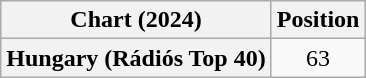<table class="wikitable plainrowheaders" style="text-align:center">
<tr>
<th scope="col">Chart (2024)</th>
<th scope="col">Position</th>
</tr>
<tr>
<th scope="row">Hungary (Rádiós Top 40)</th>
<td>63</td>
</tr>
</table>
